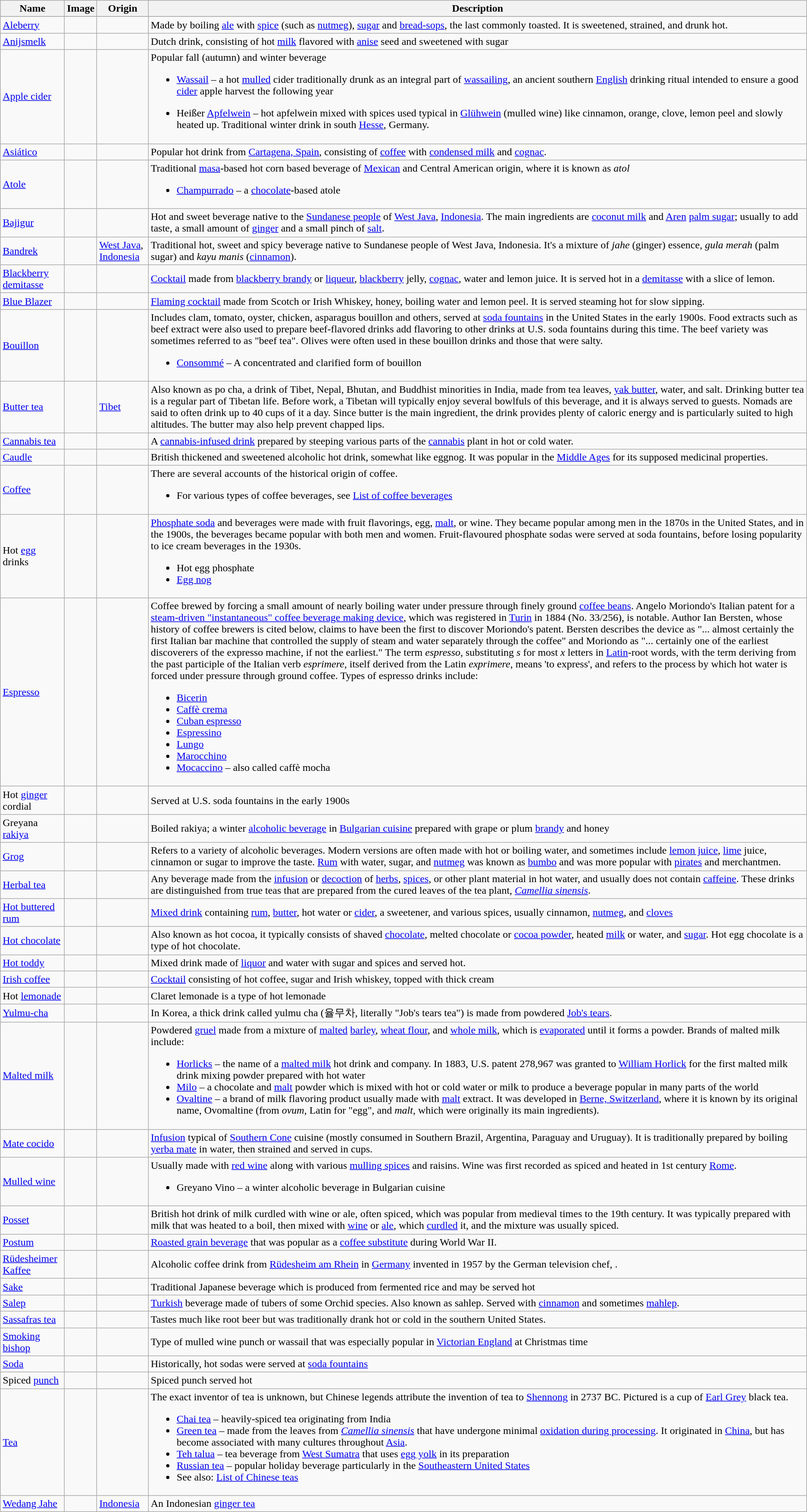<table class="wikitable sortable">
<tr>
<th>Name</th>
<th class="unsortable">Image</th>
<th>Origin</th>
<th>Description</th>
</tr>
<tr>
</tr>
<tr>
<td><a href='#'>Aleberry</a></td>
<td></td>
<td></td>
<td>Made by boiling <a href='#'>ale</a> with <a href='#'>spice</a> (such as <a href='#'>nutmeg</a>), <a href='#'>sugar</a> and <a href='#'>bread-sops</a>, the last commonly toasted. It is sweetened, strained, and drunk hot.</td>
</tr>
<tr>
<td><a href='#'>Anijsmelk</a></td>
<td></td>
<td></td>
<td>Dutch drink, consisting of hot <a href='#'>milk</a> flavored with <a href='#'>anise</a> seed and sweetened with sugar</td>
</tr>
<tr>
<td><a href='#'>Apple cider</a></td>
<td></td>
<td></td>
<td>Popular fall (autumn) and winter beverage<br><ul><li><a href='#'>Wassail</a> – a hot <a href='#'>mulled</a> cider traditionally drunk as an integral part of <a href='#'>wassailing</a>, an ancient southern <a href='#'>English</a> drinking ritual intended to ensure a good <a href='#'>cider</a> apple harvest the following year</li></ul><ul><li>Heißer <a href='#'>Apfelwein</a> – hot apfelwein mixed with spices used typical in <a href='#'>Glühwein</a> (mulled wine) like cinnamon, orange, clove, lemon peel and slowly heated up. Traditional winter drink in south <a href='#'>Hesse</a>, Germany.</li></ul></td>
</tr>
<tr>
<td><a href='#'>Asiático</a></td>
<td></td>
<td></td>
<td>Popular hot drink from <a href='#'>Cartagena, Spain</a>, consisting of <a href='#'>coffee</a> with <a href='#'>condensed milk</a> and <a href='#'>cognac</a>.</td>
</tr>
<tr>
<td><a href='#'>Atole</a></td>
<td></td>
<td></td>
<td>Traditional <a href='#'>masa</a>-based hot corn based beverage of <a href='#'>Mexican</a> and Central American origin, where it is known as <em>atol</em><br><ul><li><a href='#'>Champurrado</a> – a <a href='#'>chocolate</a>-based atole</li></ul></td>
</tr>
<tr>
<td><a href='#'>Bajigur</a></td>
<td></td>
<td></td>
<td>Hot and sweet beverage native to the <a href='#'>Sundanese people</a> of <a href='#'>West Java</a>, <a href='#'>Indonesia</a>. The main ingredients are <a href='#'>coconut milk</a> and <a href='#'>Aren</a> <a href='#'>palm sugar</a>; usually to add taste, a small amount of <a href='#'>ginger</a> and a small pinch of <a href='#'>salt</a>.</td>
</tr>
<tr>
<td><a href='#'>Bandrek</a></td>
<td></td>
<td><a href='#'>West Java</a>, <a href='#'>Indonesia</a></td>
<td>Traditional hot, sweet and spicy beverage native to Sundanese people of West Java, Indonesia. It's a mixture of <em>jahe</em> (ginger) essence, <em>gula merah</em> (palm sugar) and <em>kayu manis</em> (<a href='#'>cinnamon</a>).</td>
</tr>
<tr>
<td><a href='#'>Blackberry demitasse</a></td>
<td></td>
<td></td>
<td><a href='#'>Cocktail</a> made from <a href='#'>blackberry brandy</a> or <a href='#'>liqueur</a>, <a href='#'>blackberry</a> jelly, <a href='#'>cognac</a>, water and lemon juice. It is served hot in a <a href='#'>demitasse</a> with a slice of lemon.</td>
</tr>
<tr>
<td><a href='#'>Blue Blazer</a></td>
<td></td>
<td></td>
<td><a href='#'>Flaming cocktail</a> made from Scotch or Irish Whiskey, honey, boiling water and lemon peel. It is served steaming hot for slow sipping.</td>
</tr>
<tr>
<td><a href='#'>Bouillon</a></td>
<td></td>
<td></td>
<td>Includes clam, tomato, oyster, chicken, asparagus bouillon and others, served at <a href='#'>soda fountains</a> in the United States in the early 1900s. Food extracts such as beef extract were also used to prepare beef-flavored drinks add flavoring to other drinks at U.S. soda fountains during this time. The beef variety was sometimes referred to as "beef tea". Olives were often used in these bouillon drinks and those that were salty.<br><ul><li><a href='#'>Consommé</a> – A concentrated and clarified form of bouillon</li></ul></td>
</tr>
<tr>
<td><a href='#'>Butter tea</a></td>
<td></td>
<td><a href='#'>Tibet</a></td>
<td>Also known as po cha, a drink of Tibet, Nepal, Bhutan, and Buddhist minorities in India, made from tea leaves, <a href='#'>yak butter</a>, water, and salt. Drinking butter tea is a regular part of Tibetan life. Before work, a Tibetan will typically enjoy several bowlfuls of this beverage, and it is always served to guests. Nomads are said to often drink up to 40 cups of it a day. Since butter is the main ingredient, the drink provides plenty of caloric energy and is particularly suited to high altitudes. The butter may also help prevent chapped lips.</td>
</tr>
<tr>
<td><a href='#'>Cannabis tea</a></td>
<td></td>
<td></td>
<td>A <a href='#'>cannabis-infused drink</a> prepared by steeping various parts of the <a href='#'>cannabis</a> plant in hot or cold water.</td>
</tr>
<tr>
<td><a href='#'>Caudle</a></td>
<td></td>
<td></td>
<td>British thickened and sweetened alcoholic hot drink, somewhat like eggnog. It was popular in the <a href='#'>Middle Ages</a> for its supposed medicinal properties.</td>
</tr>
<tr>
<td><a href='#'>Coffee</a></td>
<td></td>
<td></td>
<td>There are several accounts of the historical origin of coffee.<br><ul><li>For various types of coffee beverages, see <a href='#'>List of coffee beverages</a></li></ul></td>
</tr>
<tr>
<td>Hot <a href='#'>egg</a> drinks</td>
<td></td>
<td></td>
<td><a href='#'>Phosphate soda</a> and beverages were made with fruit flavorings, egg, <a href='#'>malt</a>, or wine. They became popular among men in the 1870s in the United States, and in the 1900s, the beverages became popular with both men and women. Fruit-flavoured phosphate sodas were served at soda fountains, before losing popularity to ice cream beverages in the 1930s.<br><ul><li>Hot egg phosphate</li><li><a href='#'>Egg nog</a></li></ul></td>
</tr>
<tr>
<td><a href='#'>Espresso</a></td>
<td></td>
<td></td>
<td>Coffee brewed by forcing a small amount of nearly boiling water under pressure through finely ground <a href='#'>coffee beans</a>. Angelo Moriondo's Italian patent for a <a href='#'>steam-driven "instantaneous" coffee beverage making device</a>, which was registered in <a href='#'>Turin</a> in 1884 (No. 33/256), is notable. Author Ian Bersten, whose history of coffee brewers is cited below, claims to have been the first to discover Moriondo's patent. Bersten describes the device as "... almost certainly the first Italian bar machine that controlled the supply of steam and water separately through the coffee" and Moriondo as "... certainly one of the earliest discoverers of the expresso  machine, if not the earliest." The term <em>espresso</em>, substituting <em>s</em> for most <em>x</em> letters in <a href='#'>Latin</a>-root words, with the term deriving from the past participle of the Italian verb <em>esprimere</em>, itself derived from the Latin <em>exprimere</em>, means 'to express', and refers to the process by which hot water is forced under pressure through ground coffee. Types of espresso drinks include:<br><ul><li><a href='#'>Bicerin</a></li><li><a href='#'>Caffè crema</a></li><li><a href='#'>Cuban espresso</a></li><li><a href='#'>Espressino</a></li><li><a href='#'>Lungo</a></li><li><a href='#'>Marocchino</a></li><li><a href='#'>Mocaccino</a> – also called caffè mocha</li></ul>
</td>
</tr>
<tr>
<td>Hot <a href='#'>ginger</a> cordial</td>
<td></td>
<td></td>
<td>Served at U.S. soda fountains in the early 1900s</td>
</tr>
<tr>
<td>Greyana <a href='#'>rakiya</a></td>
<td></td>
<td></td>
<td>Boiled rakiya; a winter <a href='#'>alcoholic beverage</a> in <a href='#'>Bulgarian cuisine</a> prepared with grape or plum <a href='#'>brandy</a> and honey</td>
</tr>
<tr>
<td><a href='#'>Grog</a></td>
<td></td>
<td></td>
<td>Refers to a variety of alcoholic beverages. Modern versions are often made with hot or boiling water, and sometimes include <a href='#'>lemon juice</a>, <a href='#'>lime</a> juice, cinnamon or sugar to improve the taste. <a href='#'>Rum</a> with water, sugar, and <a href='#'>nutmeg</a> was known as <a href='#'>bumbo</a> and was more popular with <a href='#'>pirates</a> and merchantmen.</td>
</tr>
<tr>
<td><a href='#'>Herbal tea</a></td>
<td></td>
<td></td>
<td>Any beverage made from the <a href='#'>infusion</a> or <a href='#'>decoction</a> of <a href='#'>herbs</a>, <a href='#'>spices</a>, or other plant material in hot water, and usually does not contain <a href='#'>caffeine</a>. These drinks are distinguished from true teas that are prepared from the cured leaves of the tea plant, <em><a href='#'>Camellia sinensis</a></em>.</td>
</tr>
<tr>
<td><a href='#'>Hot buttered rum</a></td>
<td></td>
<td></td>
<td><a href='#'>Mixed drink</a> containing <a href='#'>rum</a>, <a href='#'>butter</a>, hot water or <a href='#'>cider</a>, a sweetener, and various spices, usually cinnamon, <a href='#'>nutmeg</a>, and <a href='#'>cloves</a></td>
</tr>
<tr>
<td><a href='#'>Hot chocolate</a></td>
<td></td>
<td></td>
<td>Also known as hot cocoa, it typically consists of shaved <a href='#'>chocolate</a>, melted chocolate or <a href='#'>cocoa powder</a>, heated <a href='#'>milk</a> or water, and <a href='#'>sugar</a>. Hot egg chocolate is a type of hot chocolate.</td>
</tr>
<tr>
<td><a href='#'>Hot toddy</a></td>
<td></td>
<td></td>
<td>Mixed drink made of <a href='#'>liquor</a> and water with sugar and spices and served hot.</td>
</tr>
<tr>
<td><a href='#'>Irish coffee</a></td>
<td></td>
<td></td>
<td><a href='#'>Cocktail</a> consisting of hot coffee, sugar and Irish whiskey, topped with thick cream</td>
</tr>
<tr>
<td>Hot <a href='#'>lemonade</a></td>
<td></td>
<td></td>
<td>Claret lemonade is a type of hot lemonade</td>
</tr>
<tr>
<td><a href='#'>Yulmu-cha</a></td>
<td></td>
<td></td>
<td>In Korea, a thick drink called yulmu cha (율무차, literally "Job's tears tea") is made from powdered <a href='#'>Job's tears</a>.</td>
</tr>
<tr>
<td><a href='#'>Malted milk</a></td>
<td></td>
<td></td>
<td>Powdered <a href='#'>gruel</a> made from a mixture of <a href='#'>malted</a> <a href='#'>barley</a>, <a href='#'>wheat flour</a>, and <a href='#'>whole milk</a>, which is <a href='#'>evaporated</a> until it forms a powder. Brands of malted milk include:<br><ul><li><a href='#'>Horlicks</a> – the name of a <a href='#'>malted milk</a> hot drink and company. In 1883, U.S. patent 278,967 was granted to <a href='#'>William Horlick</a> for the first malted milk drink mixing powder prepared with hot water</li><li><a href='#'>Milo</a> – a chocolate and <a href='#'>malt</a> powder which is mixed with hot or cold water or milk to produce a beverage popular in many parts of the world</li><li><a href='#'>Ovaltine</a> – a brand of milk flavoring product usually made with <a href='#'>malt</a> extract. It was developed in <a href='#'>Berne, Switzerland</a>, where it is known by its original name, Ovomaltine (from <em>ovum</em>, Latin for "egg", and <em>malt,</em> which were originally its main ingredients).</li></ul></td>
</tr>
<tr>
<td><a href='#'>Mate cocido</a></td>
<td></td>
<td></td>
<td><a href='#'>Infusion</a> typical of <a href='#'>Southern Cone</a> cuisine (mostly consumed in Southern Brazil, Argentina, Paraguay and Uruguay). It is traditionally prepared by boiling <a href='#'>yerba mate</a> in water, then strained and served in cups.</td>
</tr>
<tr>
<td><a href='#'>Mulled wine</a></td>
<td></td>
<td></td>
<td>Usually made with <a href='#'>red wine</a> along with various <a href='#'>mulling spices</a> and raisins. Wine was first recorded as spiced and heated in 1st century <a href='#'>Rome</a>.<br><ul><li>Greyano Vino – a winter alcoholic beverage in Bulgarian cuisine</li></ul></td>
</tr>
<tr>
<td><a href='#'>Posset</a></td>
<td></td>
<td></td>
<td>British hot drink of milk curdled with wine or ale, often spiced, which was popular from medieval times to the 19th century. It was typically prepared with milk that was heated to a boil, then mixed with <a href='#'>wine</a> or <a href='#'>ale</a>, which <a href='#'>curdled</a> it, and the mixture was usually spiced.</td>
</tr>
<tr>
<td><a href='#'>Postum</a></td>
<td></td>
<td></td>
<td><a href='#'>Roasted grain beverage</a> that was popular as a <a href='#'>coffee substitute</a> during World War II.</td>
</tr>
<tr>
<td><a href='#'>Rüdesheimer Kaffee</a></td>
<td></td>
<td></td>
<td>Alcoholic coffee drink from <a href='#'>Rüdesheim am Rhein</a> in <a href='#'>Germany</a> invented in 1957 by the German television chef, .</td>
</tr>
<tr>
<td><a href='#'>Sake</a></td>
<td></td>
<td></td>
<td>Traditional Japanese beverage which is produced from fermented rice and may be served hot</td>
</tr>
<tr>
<td><a href='#'>Salep</a></td>
<td></td>
<td></td>
<td><a href='#'>Turkish</a> beverage made of tubers of some Orchid species. Also known as sahlep. Served with <a href='#'>cinnamon</a> and sometimes <a href='#'>mahlep</a>.</td>
</tr>
<tr>
<td><a href='#'>Sassafras tea</a></td>
<td></td>
<td></td>
<td>Tastes much like root beer but was traditionally drank hot or cold in the southern United States.</td>
</tr>
<tr>
<td><a href='#'>Smoking bishop</a></td>
<td></td>
<td></td>
<td>Type of mulled wine punch or wassail that was especially popular in <a href='#'>Victorian England</a> at Christmas time</td>
</tr>
<tr>
<td><a href='#'>Soda</a></td>
<td></td>
<td></td>
<td>Historically, hot sodas were served at <a href='#'>soda fountains</a></td>
</tr>
<tr>
<td>Spiced <a href='#'>punch</a></td>
<td></td>
<td></td>
<td>Spiced punch served hot</td>
</tr>
<tr>
<td><a href='#'>Tea</a></td>
<td></td>
<td></td>
<td>The exact inventor of tea is unknown, but Chinese legends attribute the invention of tea to <a href='#'>Shennong</a> in 2737 BC. Pictured is a cup of <a href='#'>Earl Grey</a> black tea.<br><ul><li><a href='#'>Chai tea</a> – heavily-spiced tea originating from India</li><li><a href='#'>Green tea</a> – made from the leaves from <em><a href='#'>Camellia sinensis</a></em> that have undergone minimal <a href='#'>oxidation during processing</a>. It originated in <a href='#'>China</a>, but has become associated with many cultures throughout <a href='#'>Asia</a>.</li><li><a href='#'>Teh talua</a> – tea beverage from <a href='#'>West Sumatra</a> that uses <a href='#'>egg yolk</a> in its preparation</li><li><a href='#'>Russian tea</a> – popular holiday beverage particularly in the <a href='#'>Southeastern United States</a></li><li>See also: <a href='#'>List of Chinese teas</a></li></ul></td>
</tr>
<tr>
<td><a href='#'>Wedang Jahe</a></td>
<td></td>
<td><a href='#'>Indonesia</a></td>
<td>An Indonesian <a href='#'>ginger tea</a></td>
</tr>
</table>
